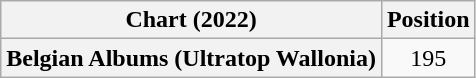<table class="wikitable plainrowheaders" style="text-align:center">
<tr>
<th scope="col">Chart (2022)</th>
<th scope="col">Position</th>
</tr>
<tr>
<th scope="row">Belgian Albums (Ultratop Wallonia)</th>
<td>195</td>
</tr>
</table>
